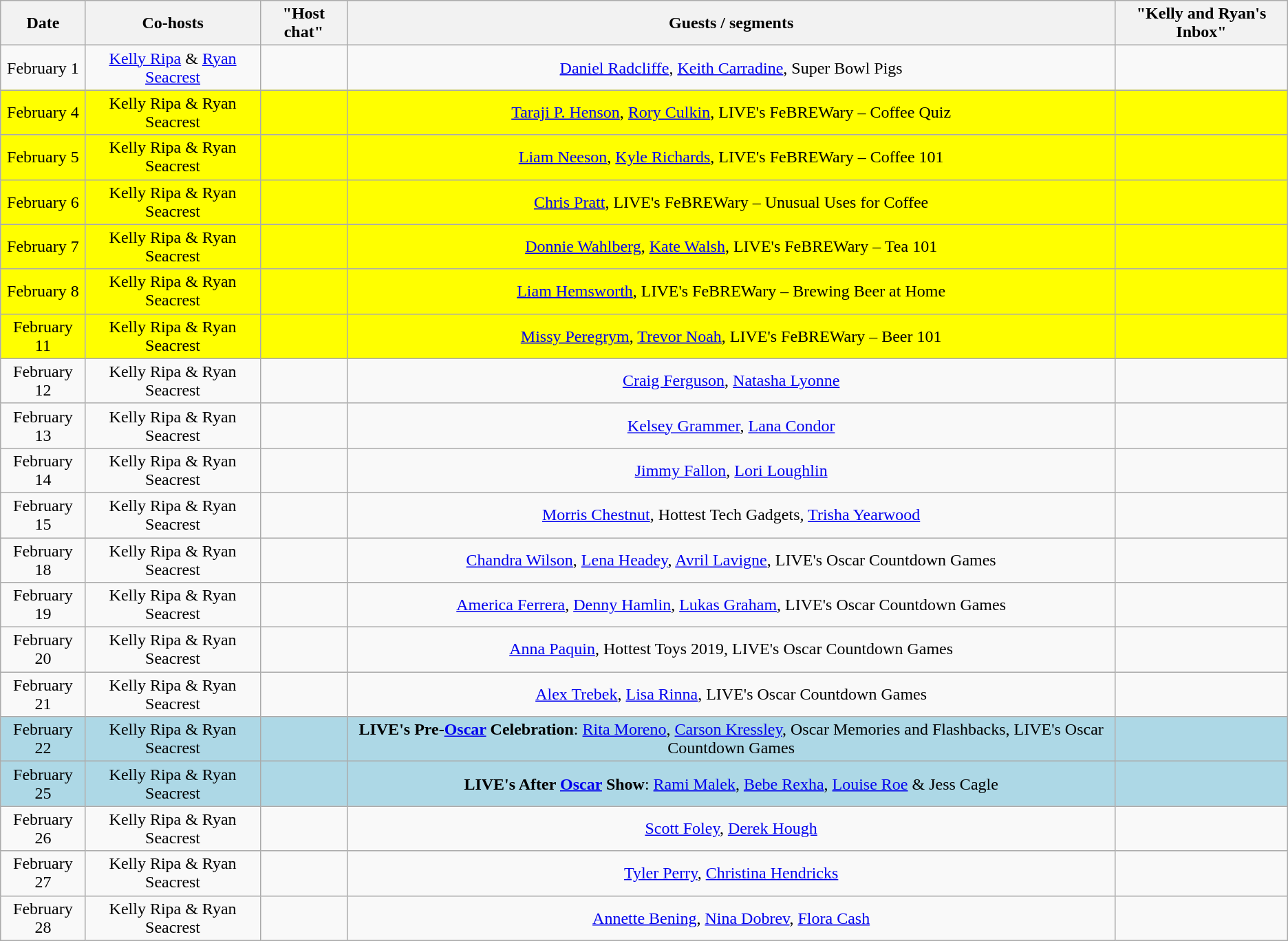<table class="wikitable sortable" style="text-align:center;">
<tr>
<th>Date</th>
<th>Co-hosts</th>
<th>"Host chat"</th>
<th>Guests / segments</th>
<th>"Kelly and Ryan's Inbox"</th>
</tr>
<tr>
<td>February 1</td>
<td><a href='#'>Kelly Ripa</a> & <a href='#'>Ryan Seacrest</a></td>
<td></td>
<td><a href='#'>Daniel Radcliffe</a>, <a href='#'>Keith Carradine</a>, Super Bowl Pigs</td>
<td></td>
</tr>
<tr style="background:yellow;">
<td>February 4</td>
<td>Kelly Ripa & Ryan Seacrest</td>
<td></td>
<td><a href='#'>Taraji P. Henson</a>, <a href='#'>Rory Culkin</a>, LIVE's FeBREWary – Coffee Quiz</td>
<td></td>
</tr>
<tr style="background:yellow;">
<td>February 5</td>
<td>Kelly Ripa & Ryan Seacrest</td>
<td></td>
<td><a href='#'>Liam Neeson</a>, <a href='#'>Kyle Richards</a>, LIVE's FeBREWary – Coffee 101</td>
<td></td>
</tr>
<tr style="background:yellow;">
<td>February 6</td>
<td>Kelly Ripa & Ryan Seacrest</td>
<td></td>
<td><a href='#'>Chris Pratt</a>, LIVE's FeBREWary – Unusual Uses for Coffee</td>
<td></td>
</tr>
<tr style="background:yellow;">
<td>February 7</td>
<td>Kelly Ripa & Ryan Seacrest</td>
<td></td>
<td><a href='#'>Donnie Wahlberg</a>, <a href='#'>Kate Walsh</a>, LIVE's FeBREWary – Tea 101</td>
<td></td>
</tr>
<tr style="background:yellow;">
<td>February 8</td>
<td>Kelly Ripa & Ryan Seacrest</td>
<td></td>
<td><a href='#'>Liam Hemsworth</a>, LIVE's FeBREWary – Brewing Beer at Home</td>
<td></td>
</tr>
<tr style="background:yellow;">
<td>February 11</td>
<td>Kelly Ripa & Ryan Seacrest</td>
<td></td>
<td><a href='#'>Missy Peregrym</a>, <a href='#'>Trevor Noah</a>, LIVE's FeBREWary – Beer 101</td>
<td></td>
</tr>
<tr>
<td>February 12</td>
<td>Kelly Ripa & Ryan Seacrest</td>
<td></td>
<td><a href='#'>Craig Ferguson</a>, <a href='#'>Natasha Lyonne</a></td>
<td></td>
</tr>
<tr>
<td>February 13</td>
<td>Kelly Ripa & Ryan Seacrest</td>
<td></td>
<td><a href='#'>Kelsey Grammer</a>, <a href='#'>Lana Condor</a></td>
<td></td>
</tr>
<tr>
<td>February 14</td>
<td>Kelly Ripa & Ryan Seacrest</td>
<td></td>
<td><a href='#'>Jimmy Fallon</a>, <a href='#'>Lori Loughlin</a></td>
<td></td>
</tr>
<tr>
<td>February 15</td>
<td>Kelly Ripa & Ryan Seacrest</td>
<td></td>
<td><a href='#'>Morris Chestnut</a>, Hottest Tech Gadgets, <a href='#'>Trisha Yearwood</a></td>
<td></td>
</tr>
<tr>
<td>February 18</td>
<td>Kelly Ripa & Ryan Seacrest</td>
<td></td>
<td><a href='#'>Chandra Wilson</a>, <a href='#'>Lena Headey</a>, <a href='#'>Avril Lavigne</a>, LIVE's Oscar Countdown Games</td>
<td></td>
</tr>
<tr>
<td>February 19</td>
<td>Kelly Ripa & Ryan Seacrest</td>
<td></td>
<td><a href='#'>America Ferrera</a>, <a href='#'>Denny Hamlin</a>, <a href='#'>Lukas Graham</a>, LIVE's Oscar Countdown Games</td>
<td></td>
</tr>
<tr>
<td>February 20</td>
<td>Kelly Ripa & Ryan Seacrest</td>
<td></td>
<td><a href='#'>Anna Paquin</a>, Hottest Toys 2019, LIVE's Oscar Countdown Games</td>
<td></td>
</tr>
<tr>
<td>February 21</td>
<td>Kelly Ripa & Ryan Seacrest</td>
<td></td>
<td><a href='#'>Alex Trebek</a>, <a href='#'>Lisa Rinna</a>, LIVE's Oscar Countdown Games</td>
<td></td>
</tr>
<tr style="background:lightblue;">
<td>February 22</td>
<td>Kelly Ripa & Ryan Seacrest</td>
<td></td>
<td><strong>LIVE's Pre-<a href='#'>Oscar</a> Celebration</strong>: <a href='#'>Rita Moreno</a>, <a href='#'>Carson Kressley</a>, Oscar Memories and Flashbacks, LIVE's Oscar Countdown Games</td>
<td></td>
</tr>
<tr style="background:lightblue;">
<td>February 25</td>
<td>Kelly Ripa & Ryan Seacrest</td>
<td></td>
<td><strong>LIVE's After <a href='#'>Oscar</a> Show</strong>: <a href='#'>Rami Malek</a>, <a href='#'>Bebe Rexha</a>, <a href='#'>Louise Roe</a> & Jess Cagle</td>
<td></td>
</tr>
<tr>
<td>February 26</td>
<td>Kelly Ripa & Ryan Seacrest</td>
<td></td>
<td><a href='#'>Scott Foley</a>, <a href='#'>Derek Hough</a></td>
<td></td>
</tr>
<tr>
<td>February 27</td>
<td>Kelly Ripa & Ryan Seacrest</td>
<td></td>
<td><a href='#'>Tyler Perry</a>, <a href='#'>Christina Hendricks</a></td>
<td></td>
</tr>
<tr>
<td>February 28</td>
<td>Kelly Ripa & Ryan Seacrest</td>
<td></td>
<td><a href='#'>Annette Bening</a>, <a href='#'>Nina Dobrev</a>, <a href='#'>Flora Cash</a></td>
<td></td>
</tr>
</table>
